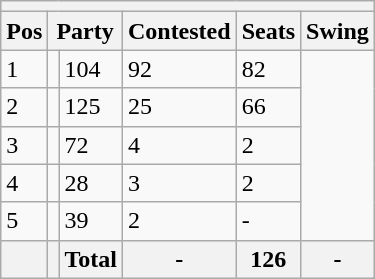<table class ="wikitable sortable">
<tr>
<th colspan=10></th>
</tr>
<tr>
<th>Pos</th>
<th colspan=2>Party</th>
<th>Contested</th>
<th>Seats</th>
<th>Swing</th>
</tr>
<tr>
<td>1</td>
<td></td>
<td>104</td>
<td>92</td>
<td>82</td>
</tr>
<tr>
<td>2</td>
<td></td>
<td>125</td>
<td>25</td>
<td>66</td>
</tr>
<tr>
<td>3</td>
<td></td>
<td>72</td>
<td>4</td>
<td>2</td>
</tr>
<tr>
<td>4</td>
<td></td>
<td>28</td>
<td>3</td>
<td>2</td>
</tr>
<tr>
<td>5</td>
<td></td>
<td>39</td>
<td>2</td>
<td>-</td>
</tr>
<tr>
<th></th>
<th></th>
<th>Total</th>
<th>-</th>
<th>126</th>
<th>-</th>
</tr>
</table>
